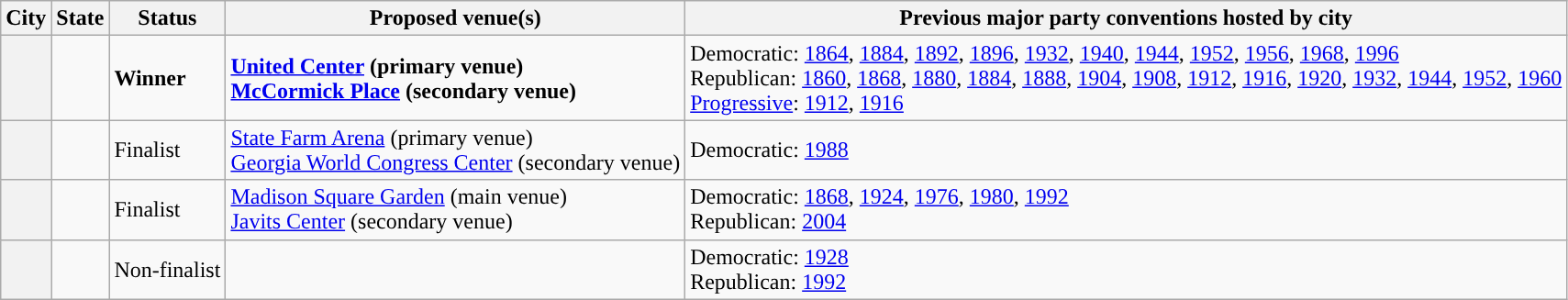<table class="wikitable sortable plainrowheaders">
<tr>
<th scope="col">City</th>
<th scope="col">State</th>
<th scope="col">Status</th>
<th scope="col">Proposed venue(s)</th>
<th scope="col">Previous major party conventions hosted by city</th>
</tr>
<tr>
<th scope="row"><strong></strong></th>
<td><strong></strong></td>
<td><strong>Winner</strong></td>
<td><strong><a href='#'>United Center</a> (primary venue)<br><a href='#'>McCormick Place</a> (secondary venue)</strong></td>
<td>Democratic: <a href='#'>1864</a>, <a href='#'>1884</a>, <a href='#'>1892</a>, <a href='#'>1896</a>, <a href='#'>1932</a>, <a href='#'>1940</a>, <a href='#'>1944</a>, <a href='#'>1952</a>, <a href='#'>1956</a>, <a href='#'>1968</a>, <a href='#'>1996</a><br>Republican: <a href='#'>1860</a>, <a href='#'>1868</a>, <a href='#'>1880</a>, <a href='#'>1884</a>, <a href='#'>1888</a>, <a href='#'>1904</a>, <a href='#'>1908</a>, <a href='#'>1912</a>, <a href='#'>1916</a>, <a href='#'>1920</a>, <a href='#'>1932</a>, <a href='#'>1944</a>, <a href='#'>1952</a>, <a href='#'>1960</a><br><a href='#'>Progressive</a>: <a href='#'>1912</a>, <a href='#'>1916</a></td>
</tr>
<tr>
<th scope="row"></th>
<td></td>
<td>Finalist</td>
<td><a href='#'>State Farm Arena</a> (primary venue)<br><a href='#'>Georgia World Congress Center</a> (secondary venue)</td>
<td>Democratic: <a href='#'>1988</a></td>
</tr>
<tr>
<th scope="row"></th>
<td></td>
<td>Finalist</td>
<td><a href='#'>Madison Square Garden</a> (main venue)<br><a href='#'>Javits Center</a> (secondary venue)</td>
<td>Democratic: <a href='#'>1868</a>, <a href='#'>1924</a>, <a href='#'>1976</a>, <a href='#'>1980</a>, <a href='#'>1992</a><br>Republican: <a href='#'>2004</a></td>
</tr>
<tr>
<th scope="row"></th>
<td></td>
<td>Non-finalist</td>
<td></td>
<td>Democratic: <a href='#'>1928</a><br>Republican: <a href='#'>1992</a></td>
</tr>
</table>
